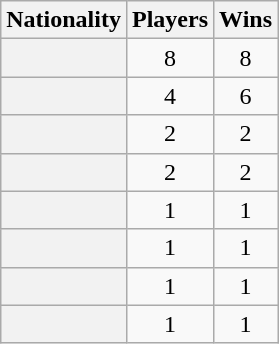<table class="wikitable sortable plainrowheaders" style=text-align:center>
<tr>
<th scope=col>Nationality</th>
<th scope=col>Players</th>
<th scope=col>Wins</th>
</tr>
<tr>
<th scope=row></th>
<td>8</td>
<td>8</td>
</tr>
<tr>
<th scope=row></th>
<td>4</td>
<td>6</td>
</tr>
<tr>
<th scope=row></th>
<td>2</td>
<td>2</td>
</tr>
<tr>
<th scope=row></th>
<td>2</td>
<td>2</td>
</tr>
<tr>
<th scope=row></th>
<td>1</td>
<td>1</td>
</tr>
<tr>
<th scope=row></th>
<td>1</td>
<td>1</td>
</tr>
<tr>
<th scope=row></th>
<td>1</td>
<td>1</td>
</tr>
<tr>
<th scope=row></th>
<td>1</td>
<td>1</td>
</tr>
</table>
